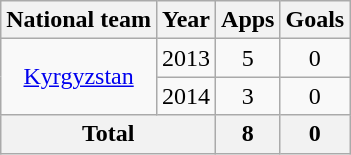<table class="wikitable" style="text-align:center">
<tr>
<th>National team</th>
<th>Year</th>
<th>Apps</th>
<th>Goals</th>
</tr>
<tr>
<td rowspan="2"><a href='#'>Kyrgyzstan</a></td>
<td>2013</td>
<td>5</td>
<td>0</td>
</tr>
<tr>
<td>2014</td>
<td>3</td>
<td>0</td>
</tr>
<tr>
<th colspan="2">Total</th>
<th>8</th>
<th>0</th>
</tr>
</table>
